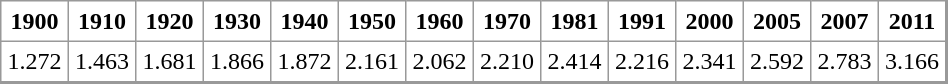<table rules="all" cellspacing="0" cellpadding="4" style="margin:auto; border:1px solid #999; border-right:2px solid #999; border-bottom:2px solid #999;">
<tr>
<th>1900</th>
<th>1910</th>
<th>1920</th>
<th>1930</th>
<th>1940</th>
<th>1950</th>
<th>1960</th>
<th>1970</th>
<th>1981</th>
<th>1991</th>
<th>2000</th>
<th>2005</th>
<th>2007</th>
<th>2011</th>
</tr>
<tr>
<td align=center>1.272</td>
<td align=center>1.463</td>
<td align=center>1.681</td>
<td align=center>1.866</td>
<td align=center>1.872</td>
<td align=center>2.161</td>
<td align=center>2.062</td>
<td align=center>2.210</td>
<td align=center>2.414</td>
<td align=center>2.216</td>
<td align=center>2.341</td>
<td align=center>2.592</td>
<td align=center>2.783</td>
<td align=center>3.166</td>
</tr>
</table>
